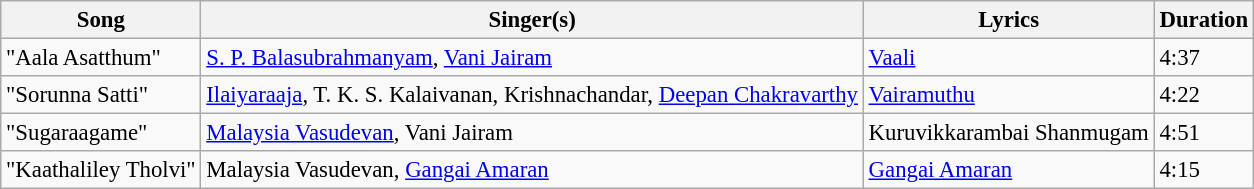<table class="wikitable" style="font-size:95%;">
<tr>
<th>Song</th>
<th>Singer(s)</th>
<th>Lyrics</th>
<th>Duration</th>
</tr>
<tr>
<td>"Aala Asatthum"</td>
<td><a href='#'>S. P. Balasubrahmanyam</a>, <a href='#'>Vani Jairam</a></td>
<td><a href='#'>Vaali</a></td>
<td>4:37</td>
</tr>
<tr>
<td>"Sorunna Satti"</td>
<td><a href='#'>Ilaiyaraaja</a>, T. K. S. Kalaivanan, Krishnachandar, <a href='#'>Deepan Chakravarthy</a></td>
<td><a href='#'>Vairamuthu</a></td>
<td>4:22</td>
</tr>
<tr>
<td>"Sugaraagame"</td>
<td><a href='#'>Malaysia Vasudevan</a>, Vani Jairam</td>
<td>Kuruvikkarambai Shanmugam</td>
<td>4:51</td>
</tr>
<tr>
<td>"Kaathaliley Tholvi"</td>
<td>Malaysia Vasudevan, <a href='#'>Gangai Amaran</a></td>
<td><a href='#'>Gangai Amaran</a></td>
<td>4:15</td>
</tr>
</table>
